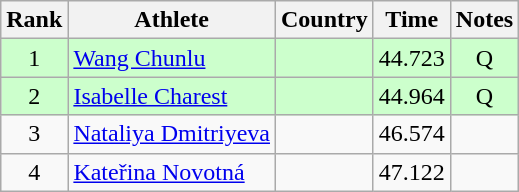<table class="wikitable sortable" style="text-align:center">
<tr>
<th>Rank</th>
<th>Athlete</th>
<th>Country</th>
<th>Time</th>
<th>Notes</th>
</tr>
<tr bgcolor=ccffcc>
<td>1</td>
<td align=left><a href='#'>Wang Chunlu</a></td>
<td align=left></td>
<td>44.723</td>
<td>Q </td>
</tr>
<tr bgcolor=ccffcc>
<td>2</td>
<td align=left><a href='#'>Isabelle Charest</a></td>
<td align=left></td>
<td>44.964</td>
<td>Q</td>
</tr>
<tr>
<td>3</td>
<td align=left><a href='#'>Nataliya Dmitriyeva</a></td>
<td align=left></td>
<td>46.574</td>
<td></td>
</tr>
<tr>
<td>4</td>
<td align=left><a href='#'>Kateřina Novotná</a></td>
<td align=left></td>
<td>47.122</td>
<td></td>
</tr>
</table>
